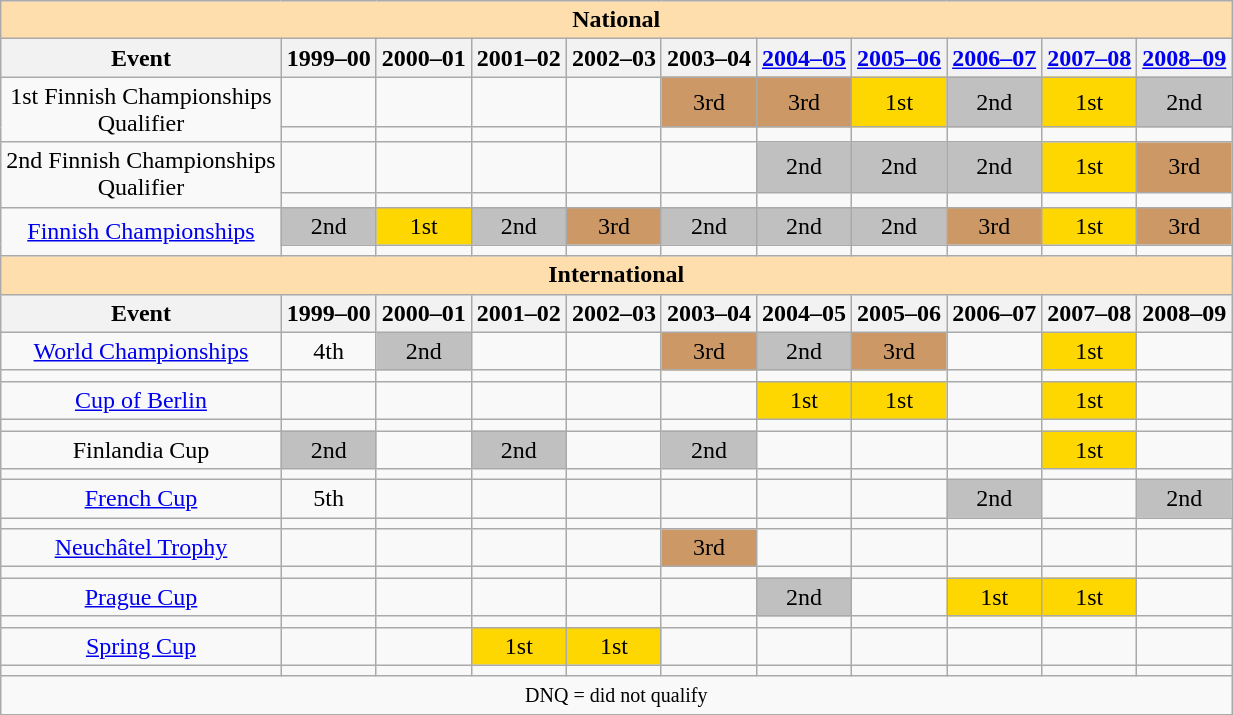<table class="wikitable">
<tr>
<th style="background-color: #ffdead; " colspan="11" align="center"><strong>National</strong></th>
</tr>
<tr>
<th>Event</th>
<th>1999–00</th>
<th>2000–01</th>
<th>2001–02</th>
<th>2002–03</th>
<th>2003–04</th>
<th><a href='#'>2004–05</a></th>
<th><a href='#'>2005–06</a></th>
<th><a href='#'>2006–07</a></th>
<th><a href='#'>2007–08</a></th>
<th><a href='#'>2008–09</a></th>
</tr>
<tr>
<td align="center" rowspan="2">1st Finnish Championships<br>Qualifier</td>
<td 1999-00 align="center"></td>
<td 2000-01 align="center"></td>
<td 2001-02 align="center"></td>
<td 2002-03 align="center"></td>
<td 2003-04 align="center" bgcolor="cc9966">3rd</td>
<td 2004-05 align="center" bgcolor="cc9966">3rd</td>
<td 2005-06 align="center" bgcolor="gold">1st</td>
<td 2006-07 align="center" bgcolor="silver">2nd</td>
<td 2007-08 align="center" bgcolor="gold">1st</td>
<td 2008-09 align="center" bgcolor="silver">2nd</td>
</tr>
<tr>
<td 1999-00 align="center"></td>
<td 2000-01 align="center"></td>
<td 2001-02 align="center"></td>
<td 2002-03 align="center"></td>
<td 2003-04 align="center"></td>
<td 2004-05 align="center"></td>
<td 2005-06 align="center"></td>
<td 2006-07 align="center"></td>
<td 2007-08 align="center"></td>
<td 2008-09 align="center"></td>
</tr>
<tr>
<td align="center" rowspan="2">2nd Finnish Championships<br>Qualifier</td>
<td 1999-00 align="center"></td>
<td 2000-01 align="center"></td>
<td 2001-02 align="center"></td>
<td 2002-03 align="center"></td>
<td 2003-04 align="center"></td>
<td 2004-05 align="center" bgcolor="silver">2nd</td>
<td 2005-06 align="center" bgcolor="silver">2nd</td>
<td 2006-07 align="center" bgcolor="silver">2nd</td>
<td 2007-08 align="center" bgcolor="gold">1st</td>
<td 2008-09 align="center" bgcolor="cc9966">3rd</td>
</tr>
<tr>
<td 1999-00 align="center"></td>
<td 2000-01 align="center"></td>
<td 2001-02 align="center"></td>
<td 2002-03 align="center"></td>
<td 2003-04 align="center"></td>
<td 2004-05 align="center"></td>
<td 2005-06 align="center"></td>
<td 2006-07 align="center"></td>
<td 2007-08 align="center"></td>
<td 2008-09 align="center"></td>
</tr>
<tr>
<td align="center" rowspan="2"><a href='#'>Finnish Championships</a></td>
<td 1999-00 align="center" bgcolor="silver">2nd</td>
<td 2000-01 align="center" bgcolor="gold">1st</td>
<td 2001-02 align="center" bgcolor="silver">2nd</td>
<td 2002-03 align="center" bgcolor="cc9966">3rd</td>
<td 2003-04 align="center" bgcolor="silver">2nd</td>
<td 2004-05 align="center" bgcolor="silver">2nd</td>
<td 2005-06 align="center" bgcolor="silver">2nd</td>
<td 2006-07 align="center" bgcolor="cc9966">3rd</td>
<td 2007-08 align="center" bgcolor="gold">1st</td>
<td 2008-09 align="center" bgcolor="cc9966">3rd</td>
</tr>
<tr>
<td 1999-00 align="center"></td>
<td 2000-01 align="center"></td>
<td 2001-02 align="center"></td>
<td 2002-03 align="center"></td>
<td 2003-04 align="center"></td>
<td 2004-05 align="center"></td>
<td 2005-06 align="center"></td>
<td 2006-07 align="center"></td>
<td 2007-08 align="center"></td>
<td 2008-09 align="center"></td>
</tr>
<tr>
<th style="background-color: #ffdead; " colspan="11" align="center"><strong>International</strong></th>
</tr>
<tr>
<th>Event</th>
<th>1999–00</th>
<th>2000–01</th>
<th>2001–02</th>
<th>2002–03</th>
<th>2003–04</th>
<th>2004–05</th>
<th>2005–06</th>
<th>2006–07</th>
<th>2007–08</th>
<th>2008–09</th>
</tr>
<tr>
<td align="center"><a href='#'>World Championships</a></td>
<td 1999-00 align="center">4th</td>
<td 2000-01 align="center" bgcolor="silver">2nd</td>
<td 2001-02 align="center"></td>
<td 2002-03 align="center"></td>
<td 2003-04 align="center" bgcolor="cc9966">3rd</td>
<td 2004-05 align="center" bgcolor="silver">2nd</td>
<td 2005-06 align="center" bgcolor="cc9966">3rd</td>
<td 2006-07 align="center"></td>
<td 2007-08 align="center" bgcolor="gold">1st</td>
<td 2008-09 align="center"></td>
</tr>
<tr>
<td align="center"></td>
<td 1999-00 align="center"></td>
<td 2000-01 align="center"></td>
<td 2001-02 align="center"></td>
<td 2002-03 align="center"></td>
<td 2003-04 align="center"></td>
<td 2004-05 align="center"></td>
<td 2005-06 align="center"></td>
<td 2006-07 align="center"></td>
<td 2007-08 align="center"></td>
<td 2008-09 align="center"></td>
</tr>
<tr>
<td align="center"><a href='#'>Cup of Berlin</a></td>
<td 1999-00 align="center"></td>
<td 2000-01 align="center"></td>
<td 2001-02 align="center"></td>
<td 2002-03 align="center"></td>
<td 2003-04 align="center"></td>
<td 2004-05 align="center" bgcolor="gold">1st</td>
<td 2005-06 align="center" bgcolor="gold">1st</td>
<td 2006-07 align="center"></td>
<td 2007-08 align="center" bgcolor="gold">1st</td>
<td 2008-09 align="center"></td>
</tr>
<tr>
<td align="center"></td>
<td 1999-00 align="center"></td>
<td 2000-01 align="center"></td>
<td 2001-02 align="center"></td>
<td 2002-03 align="center"></td>
<td 2003-04 align="center"></td>
<td 2004-05 align="center"></td>
<td 2005-06 align="center"></td>
<td 2006-07 align="center"></td>
<td 2007-08 align="center"></td>
<td 2008-09 align="center"></td>
</tr>
<tr>
<td align="center">Finlandia Cup</td>
<td 1999-00 align="center" bgcolor="silver">2nd</td>
<td 2000-01 align="center"></td>
<td 2001-02 align="center" bgcolor="silver">2nd</td>
<td 2002-03 align="center"></td>
<td 2003-04 align="center" bgcolor="silver">2nd</td>
<td 2004-05 align="center"></td>
<td 2005-06 align="center"></td>
<td 2006-07 align="center"></td>
<td 2007-08 align="center" bgcolor="gold">1st</td>
<td 2008-09 align="center"></td>
</tr>
<tr>
<td align="center"></td>
<td 1999-00 align="center"></td>
<td 2000-01 align="center"></td>
<td 2001-02 align="center"></td>
<td 2002-03 align="center"></td>
<td 2003-04 align="center"></td>
<td 2004-05 align="center"></td>
<td 2005-06 align="center"></td>
<td 2006-07 align="center"></td>
<td 2007-08 align="center"></td>
<td 2008-09 align="center"></td>
</tr>
<tr>
<td align="center"><a href='#'>French Cup</a></td>
<td 1999-00 align="center">5th</td>
<td 2000-01 align="center"></td>
<td 2001-02 align="center"></td>
<td 2002-03 align="center"></td>
<td 2003-04 align="center"></td>
<td 2004-05 align="center"></td>
<td 2005-06 align="center"></td>
<td 2006-07 align="center" bgcolor="silver">2nd</td>
<td 2007-08 align="center"></td>
<td 2008-09 align="center" bgcolor="silver">2nd</td>
</tr>
<tr>
<td align="center"></td>
<td 1999-00 align="center"></td>
<td 2000-01 align="center"></td>
<td 2001-02 align="center"></td>
<td 2002-03 align="center"></td>
<td 2003-04 align="center"></td>
<td 2004-05 align="center"></td>
<td 2005-06 align="center"></td>
<td 2006-07 align="center"></td>
<td 2007-08 align="center"></td>
<td 2008-09 align="center"></td>
</tr>
<tr>
<td align="center"><a href='#'>Neuchâtel Trophy</a></td>
<td 1999-00 align="center"></td>
<td 2000-01 align="center"></td>
<td 2001-02 align="center"></td>
<td 2002-03 align="center"></td>
<td 2003-04 align="center" bgcolor="cc9966">3rd</td>
<td 2004-05 align="center"></td>
<td 2005-06 align="center"></td>
<td 2006-07 align="center"></td>
<td 2007-08 align="center"></td>
<td 2008-09 align="center"></td>
</tr>
<tr>
<td align="center"></td>
<td 1999-00 align="center"></td>
<td 2000-01 align="center"></td>
<td 2001-02 align="center"></td>
<td 2002-03 align="center"></td>
<td 2003-04 align="center"></td>
<td 2004-05 align="center"></td>
<td 2005-06 align="center"></td>
<td 2006-07 align="center"></td>
<td 2007-08 align="center"></td>
<td 2008-09 align="center"></td>
</tr>
<tr>
<td align="center"><a href='#'>Prague Cup</a></td>
<td 1999-00 align="center"></td>
<td 2000-01 align="center"></td>
<td 2001-02 align="center"></td>
<td 2002-03 align="center"></td>
<td 2003-04 align="center"></td>
<td 2004-05 align="center" bgcolor="silver">2nd</td>
<td 2005-06 align="center"></td>
<td 2006-07 align="center" bgcolor="gold">1st</td>
<td 2007-08 align="center" bgcolor="gold">1st</td>
<td 2008-09 align="center"></td>
</tr>
<tr>
<td align="center"></td>
<td 1999-00 align="center"></td>
<td 2000-01 align="center"></td>
<td 2001-02 align="center"></td>
<td 2002-03 align="center"></td>
<td 2003-04 align="center"></td>
<td 2004-05 align="center"></td>
<td 2005-06 align="center"></td>
<td 2006-07 align="center"></td>
<td 2007-08 align="center"></td>
<td 2008-09 align="center"></td>
</tr>
<tr>
<td align="center"><a href='#'>Spring Cup</a></td>
<td 1999-00 align="center"></td>
<td 2000-01 align="center"></td>
<td 2001-02 align="center" bgcolor="gold">1st</td>
<td 2002-03 align="center" bgcolor="gold">1st</td>
<td 2003-04 align="center"></td>
<td 2004-05 align="center"></td>
<td 2005-06 align="center"></td>
<td 2006-07 align="center"></td>
<td 2007-08 align="center"></td>
<td 2008-09 align="center"></td>
</tr>
<tr>
<td align="center"></td>
<td 1999-00 align="center"></td>
<td 2000-01 align="center"></td>
<td 2001-02 align="center"></td>
<td 2002-03 align="center"></td>
<td 2003-04 align="center"></td>
<td 2004-05 align="center"></td>
<td 2005-06 align="center"></td>
<td 2006-07 align="center"></td>
<td 2007-08 align="center"></td>
<td 2008-09 align="center"></td>
</tr>
<tr>
<td colspan="11" align="center"><small>DNQ = did not qualify</small></td>
</tr>
<tr>
</tr>
</table>
